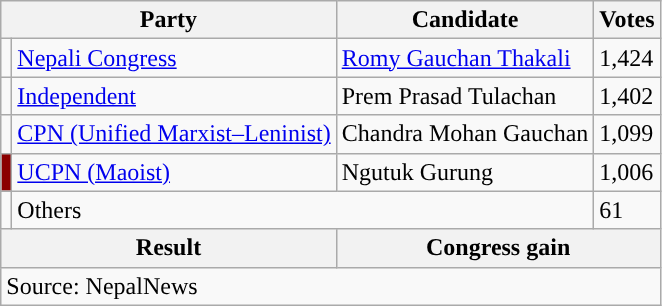<table class="wikitable">
<tr>
<th colspan="2">Party</th>
<th>Candidate</th>
<th>Votes</th>
</tr>
<tr>
<td style="background-color:"></td>
<td><a href='#'>Nepali Congress</a></td>
<td><a href='#'>Romy Gauchan Thakali</a></td>
<td>1,424</td>
</tr>
<tr>
<td style="background-color:"></td>
<td><a href='#'>Independent</a></td>
<td>Prem Prasad Tulachan</td>
<td>1,402</td>
</tr>
<tr>
<td style="background-color:"></td>
<td><a href='#'>CPN (Unified Marxist–Leninist)</a></td>
<td>Chandra Mohan Gauchan</td>
<td>1,099</td>
</tr>
<tr>
<td style="background-color:darkred"></td>
<td><a href='#'>UCPN (Maoist)</a></td>
<td>Ngutuk Gurung</td>
<td>1,006</td>
</tr>
<tr>
<td></td>
<td colspan="2">Others</td>
<td>61</td>
</tr>
<tr>
<th colspan="2">Result</th>
<th colspan="2">Congress gain</th>
</tr>
<tr>
<td colspan="4">Source: NepalNews</td>
</tr>
</table>
